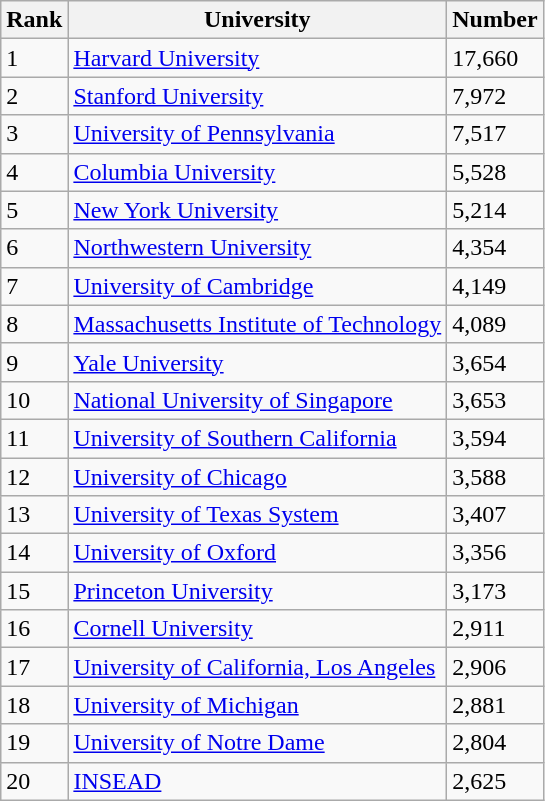<table class="wikitable sortable">
<tr>
<th>Rank</th>
<th>University</th>
<th>Number</th>
</tr>
<tr>
<td>1</td>
<td> <a href='#'>Harvard University</a></td>
<td>17,660</td>
</tr>
<tr>
<td>2</td>
<td> <a href='#'>Stanford University</a></td>
<td>7,972</td>
</tr>
<tr>
<td>3</td>
<td> <a href='#'>University of Pennsylvania</a></td>
<td>7,517</td>
</tr>
<tr>
<td>4</td>
<td> <a href='#'>Columbia University</a></td>
<td>5,528</td>
</tr>
<tr>
<td>5</td>
<td> <a href='#'>New York University</a></td>
<td>5,214</td>
</tr>
<tr>
<td>6</td>
<td> <a href='#'>Northwestern University</a></td>
<td>4,354</td>
</tr>
<tr>
<td>7</td>
<td> <a href='#'>University of Cambridge</a></td>
<td>4,149</td>
</tr>
<tr>
<td>8</td>
<td> <a href='#'>Massachusetts Institute of Technology</a></td>
<td>4,089</td>
</tr>
<tr>
<td>9</td>
<td> <a href='#'>Yale University</a></td>
<td>3,654</td>
</tr>
<tr>
<td>10</td>
<td> <a href='#'>National University of Singapore</a></td>
<td>3,653</td>
</tr>
<tr>
<td>11</td>
<td> <a href='#'>University of Southern California</a></td>
<td>3,594</td>
</tr>
<tr>
<td>12</td>
<td> <a href='#'>University of Chicago</a></td>
<td>3,588</td>
</tr>
<tr>
<td>13</td>
<td> <a href='#'>University of Texas System</a></td>
<td>3,407</td>
</tr>
<tr>
<td>14</td>
<td> <a href='#'>University of Oxford</a></td>
<td>3,356</td>
</tr>
<tr>
<td>15</td>
<td> <a href='#'>Princeton University</a></td>
<td>3,173</td>
</tr>
<tr>
<td>16</td>
<td> <a href='#'>Cornell University</a></td>
<td>2,911</td>
</tr>
<tr>
<td>17</td>
<td> <a href='#'>University of California, Los Angeles</a></td>
<td>2,906</td>
</tr>
<tr>
<td>18</td>
<td> <a href='#'>University of Michigan</a></td>
<td>2,881</td>
</tr>
<tr>
<td>19</td>
<td> <a href='#'>University of Notre Dame</a></td>
<td>2,804</td>
</tr>
<tr>
<td>20</td>
<td> <a href='#'>INSEAD</a></td>
<td>2,625</td>
</tr>
</table>
